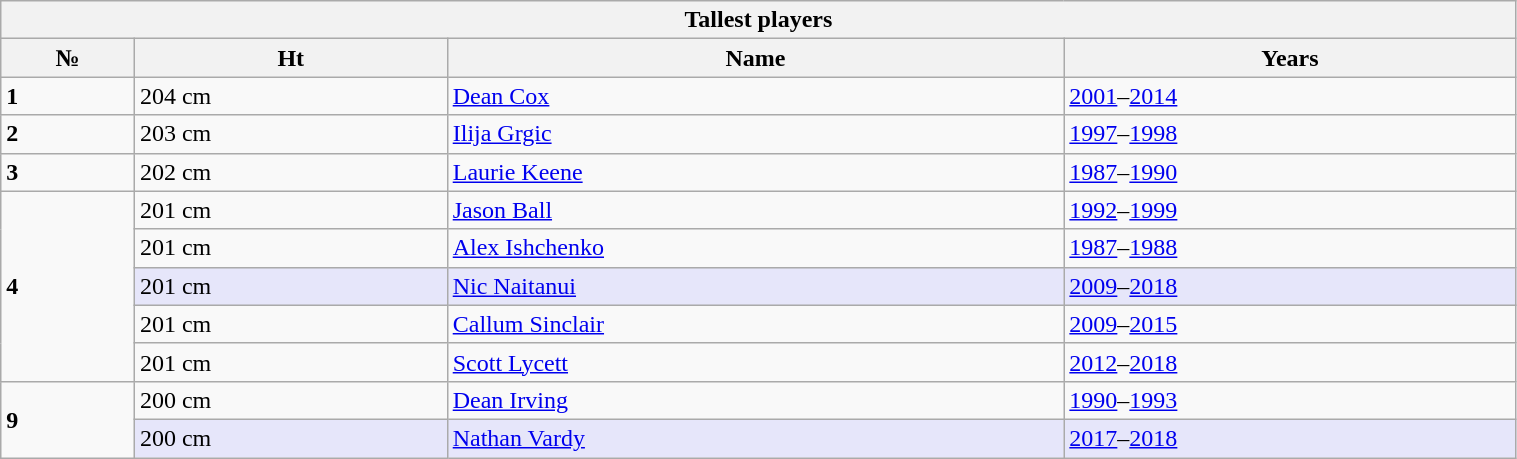<table class="wikitable" style="width:80%;">
<tr>
<th colspan="4">Tallest players</th>
</tr>
<tr>
<th>№</th>
<th>Ht</th>
<th>Name</th>
<th>Years</th>
</tr>
<tr>
<td><strong>1</strong></td>
<td>204 cm</td>
<td><a href='#'>Dean Cox</a></td>
<td><a href='#'>2001</a>–<a href='#'>2014</a></td>
</tr>
<tr>
<td><strong>2</strong></td>
<td>203 cm</td>
<td><a href='#'>Ilija Grgic</a></td>
<td><a href='#'>1997</a>–<a href='#'>1998</a></td>
</tr>
<tr>
<td><strong>3</strong></td>
<td>202 cm</td>
<td><a href='#'>Laurie Keene</a></td>
<td><a href='#'>1987</a>–<a href='#'>1990</a></td>
</tr>
<tr>
<td rowspan="5"><strong>4</strong></td>
<td>201 cm</td>
<td><a href='#'>Jason Ball</a></td>
<td><a href='#'>1992</a>–<a href='#'>1999</a></td>
</tr>
<tr>
<td>201 cm</td>
<td><a href='#'>Alex Ishchenko</a></td>
<td><a href='#'>1987</a>–<a href='#'>1988</a></td>
</tr>
<tr style="background:lavender;">
<td>201 cm</td>
<td><a href='#'>Nic Naitanui</a></td>
<td><a href='#'>2009</a>–<a href='#'>2018</a></td>
</tr>
<tr>
<td>201 cm</td>
<td><a href='#'>Callum Sinclair</a></td>
<td><a href='#'>2009</a>–<a href='#'>2015</a></td>
</tr>
<tr>
<td>201 cm</td>
<td><a href='#'>Scott Lycett</a></td>
<td><a href='#'>2012</a>–<a href='#'>2018</a></td>
</tr>
<tr>
<td rowspan="2"><strong>9</strong></td>
<td>200 cm</td>
<td><a href='#'>Dean Irving</a></td>
<td><a href='#'>1990</a>–<a href='#'>1993</a></td>
</tr>
<tr style="background:lavender;">
<td>200 cm</td>
<td><a href='#'>Nathan Vardy</a></td>
<td><a href='#'>2017</a>–<a href='#'>2018</a></td>
</tr>
</table>
